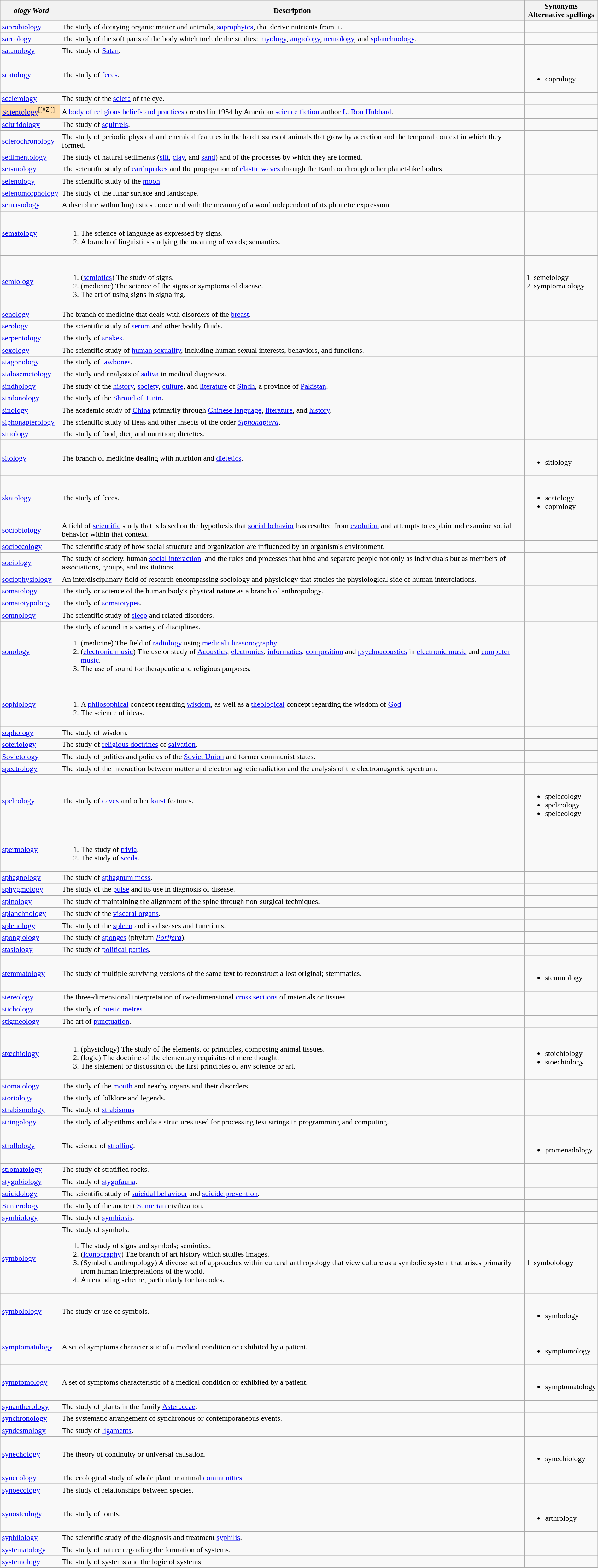<table class="wikitable" style="width:100%;">
<tr>
<th><em>-ology Word</em></th>
<th>Description</th>
<th>Synonyms<br>Alternative spellings</th>
</tr>
<tr>
<td><a href='#'>saprobiology</a></td>
<td>The study of decaying organic matter and animals, <a href='#'>saprophytes</a>, that derive nutrients from it.</td>
<td></td>
</tr>
<tr>
<td><a href='#'>sarcology</a></td>
<td>The study of the soft parts of the body which include the studies: <a href='#'>myology</a>, <a href='#'>angiology</a>, <a href='#'>neurology</a>, and <a href='#'>splanchnology</a>.</td>
<td></td>
</tr>
<tr>
<td><a href='#'>satanology</a></td>
<td>The study of <a href='#'>Satan</a>.</td>
<td></td>
</tr>
<tr>
<td><a href='#'>scatology</a></td>
<td>The study of <a href='#'>feces</a>.</td>
<td><br><ul><li>coprology</li></ul></td>
</tr>
<tr>
<td><a href='#'>scelerology</a></td>
<td>The study of the <a href='#'>sclera</a> of the eye.</td>
<td></td>
</tr>
<tr>
<td style="background: #ffdead"><a href='#'>Scientology</a><sup>[[#Z|]]</sup></td>
<td>A <a href='#'>body of religious beliefs and practices</a> created in 1954 by American <a href='#'>science fiction</a> author <a href='#'>L. Ron Hubbard</a>.</td>
<td></td>
</tr>
<tr>
<td><a href='#'>sciuridology</a></td>
<td>The study of <a href='#'>squirrels</a>.</td>
<td></td>
</tr>
<tr>
<td><a href='#'>sclerochronology</a></td>
<td>The study of periodic physical and chemical features in the hard tissues of animals that grow by accretion and the temporal context in which they formed.</td>
<td></td>
</tr>
<tr>
<td><a href='#'>sedimentology</a></td>
<td>The study of natural sediments (<a href='#'>silt</a>, <a href='#'>clay</a>, and <a href='#'>sand</a>) and of the processes by which they are formed.</td>
<td></td>
</tr>
<tr>
<td><a href='#'>seismology</a></td>
<td>The scientific study of <a href='#'>earthquakes</a> and the propagation of <a href='#'>elastic waves</a> through the Earth or through other planet-like bodies.</td>
<td></td>
</tr>
<tr>
<td><a href='#'>selenology</a></td>
<td>The scientific study of the <a href='#'>moon</a>.</td>
<td></td>
</tr>
<tr>
<td><a href='#'>selenomorphology</a></td>
<td>The study of the lunar surface and landscape.</td>
<td></td>
</tr>
<tr>
<td><a href='#'>semasiology</a></td>
<td>A discipline within linguistics concerned with the meaning of a word independent of its phonetic expression.</td>
<td></td>
</tr>
<tr>
<td><a href='#'>sematology</a></td>
<td><br><ol><li>The science of language as expressed by signs.</li><li>A branch of linguistics studying the meaning of words; semantics.</li></ol></td>
<td></td>
</tr>
<tr>
<td><a href='#'>semiology</a></td>
<td><br><ol><li>(<a href='#'>semiotics</a>) The study of signs.</li><li>(medicine) The science of the signs or symptoms of disease.</li><li>The art of using signs in signaling.</li></ol></td>
<td>1, semeiology<br>2. symptomatology</td>
</tr>
<tr>
<td><a href='#'>senology</a></td>
<td>The branch of medicine that deals with disorders of the <a href='#'>breast</a>.</td>
<td></td>
</tr>
<tr>
<td><a href='#'>serology</a></td>
<td>The scientific study of <a href='#'>serum</a> and other bodily fluids.</td>
<td></td>
</tr>
<tr>
<td><a href='#'>serpentology</a></td>
<td>The study of <a href='#'>snakes</a>.</td>
<td></td>
</tr>
<tr>
<td><a href='#'>sexology</a></td>
<td>The scientific study of <a href='#'>human sexuality</a>, including human sexual interests, behaviors, and functions.</td>
<td></td>
</tr>
<tr>
<td><a href='#'>siagonology</a></td>
<td>The study of <a href='#'>jawbones</a>.</td>
<td></td>
</tr>
<tr>
<td><a href='#'>sialosemeiology</a></td>
<td>The study and analysis of <a href='#'>saliva</a> in medical diagnoses.</td>
<td></td>
</tr>
<tr>
<td><a href='#'>sindhology</a></td>
<td>The study of the <a href='#'>history</a>, <a href='#'>society</a>, <a href='#'>culture</a>, and <a href='#'>literature</a> of <a href='#'>Sindh</a>, a province of <a href='#'>Pakistan</a>.</td>
<td></td>
</tr>
<tr>
<td><a href='#'>sindonology</a></td>
<td>The study of the <a href='#'>Shroud of Turin</a>.</td>
<td></td>
</tr>
<tr>
<td><a href='#'>sinology</a></td>
<td>The academic study of <a href='#'>China</a> primarily through <a href='#'>Chinese language</a>, <a href='#'>literature</a>, and <a href='#'>history</a>.</td>
<td></td>
</tr>
<tr>
<td><a href='#'>siphonapterology</a></td>
<td>The scientific study of fleas and other insects of the order <em><a href='#'>Siphonaptera</a></em>.</td>
<td></td>
</tr>
<tr>
<td><a href='#'>sitiology</a></td>
<td>The study of food, diet, and nutrition; dietetics.</td>
<td></td>
</tr>
<tr>
<td><a href='#'>sitology</a></td>
<td>The branch of medicine dealing with nutrition and <a href='#'>dietetics</a>.</td>
<td><br><ul><li>sitiology</li></ul></td>
</tr>
<tr>
<td><a href='#'>skatology</a></td>
<td>The study of feces.</td>
<td><br><ul><li>scatology</li><li>coprology</li></ul></td>
</tr>
<tr>
<td><a href='#'>sociobiology</a></td>
<td>A field of <a href='#'>scientific</a> study that is based on the hypothesis that <a href='#'>social behavior</a> has resulted from <a href='#'>evolution</a> and attempts to explain and examine social behavior within that context.</td>
<td></td>
</tr>
<tr>
<td><a href='#'>socioecology</a></td>
<td>The scientific study of how social structure and organization are influenced by an organism's environment.</td>
<td></td>
</tr>
<tr>
<td><a href='#'>sociology</a></td>
<td>The study of society, human <a href='#'>social interaction</a>, and the rules and processes that bind and separate people not only as individuals but as members of associations, groups, and institutions.</td>
<td></td>
</tr>
<tr>
<td><a href='#'>sociophysiology</a></td>
<td>An interdisciplinary field of research encompassing sociology and physiology that studies the physiological side of human interrelations.</td>
<td></td>
</tr>
<tr>
<td><a href='#'>somatology</a></td>
<td>The study or science of the human body's physical nature as a branch of anthropology.</td>
<td></td>
</tr>
<tr>
<td><a href='#'>somatotypology</a></td>
<td>The study of <a href='#'>somatotypes</a>.</td>
<td></td>
</tr>
<tr>
<td><a href='#'>somnology</a></td>
<td>The scientific study of <a href='#'>sleep</a> and related disorders.</td>
<td></td>
</tr>
<tr>
<td><a href='#'>sonology</a></td>
<td>The study of sound in a variety of disciplines.<br><ol><li>(medicine) The field of <a href='#'>radiology</a> using <a href='#'>medical ultrasonography</a>.</li><li>(<a href='#'>electronic music</a>) The use or study of <a href='#'>Acoustics</a>, <a href='#'>electronics</a>, <a href='#'>informatics</a>, <a href='#'>composition</a> and <a href='#'>psychoacoustics</a> in <a href='#'>electronic music</a> and <a href='#'>computer music</a>.</li><li>The use of sound for therapeutic and religious purposes.</li></ol></td>
<td></td>
</tr>
<tr>
<td><a href='#'>sophiology</a></td>
<td><br><ol><li>A <a href='#'>philosophical</a> concept regarding <a href='#'>wisdom</a>, as well as a <a href='#'>theological</a> concept regarding the wisdom of <a href='#'>God</a>.</li><li>The science of ideas.</li></ol></td>
<td></td>
</tr>
<tr>
<td><a href='#'>sophology</a></td>
<td>The study of wisdom.</td>
<td></td>
</tr>
<tr>
<td><a href='#'>soteriology</a></td>
<td>The study of <a href='#'>religious doctrines</a> of <a href='#'>salvation</a>.</td>
<td></td>
</tr>
<tr>
<td><a href='#'>Sovietology</a></td>
<td>The study of politics and policies of the <a href='#'>Soviet Union</a> and former communist states.</td>
<td></td>
</tr>
<tr>
<td><a href='#'>spectrology</a></td>
<td>The study of the interaction between matter and electromagnetic radiation and the analysis of the electromagnetic spectrum.</td>
<td></td>
</tr>
<tr>
<td><a href='#'>speleology</a></td>
<td>The study of <a href='#'>caves</a> and other <a href='#'>karst</a> features.</td>
<td><br><ul><li>spelacology</li><li>spelæology</li><li>spelaeology</li></ul></td>
</tr>
<tr>
<td><a href='#'>spermology</a></td>
<td><br><ol><li>The study of <a href='#'>trivia</a>.</li><li>The study of <a href='#'>seeds</a>.</li></ol></td>
<td></td>
</tr>
<tr>
<td><a href='#'>sphagnology</a></td>
<td>The study of <a href='#'>sphagnum moss</a>.</td>
<td></td>
</tr>
<tr>
<td><a href='#'>sphygmology</a></td>
<td>The study of the <a href='#'>pulse</a> and its use in diagnosis of disease.</td>
<td></td>
</tr>
<tr>
<td><a href='#'>spinology</a></td>
<td>The study of maintaining the alignment of the spine through non-surgical techniques.</td>
<td></td>
</tr>
<tr>
<td><a href='#'>splanchnology</a></td>
<td>The study of the <a href='#'>visceral organs</a>.</td>
<td></td>
</tr>
<tr>
<td><a href='#'>splenology</a></td>
<td>The study of the <a href='#'>spleen</a> and its diseases and functions.</td>
<td></td>
</tr>
<tr>
<td><a href='#'>spongiology</a></td>
<td>The study of <a href='#'>sponges</a> (phylum <em><a href='#'>Porifera</a></em>).</td>
<td></td>
</tr>
<tr>
<td><a href='#'>stasiology</a></td>
<td>The study of <a href='#'>political parties</a>.</td>
<td></td>
</tr>
<tr>
<td><a href='#'>stemmatology</a></td>
<td>The study of multiple surviving versions of the same text to reconstruct a lost original; stemmatics.</td>
<td><br><ul><li>stemmology</li></ul></td>
</tr>
<tr>
<td><a href='#'>stereology</a></td>
<td>The three-dimensional interpretation of two-dimensional <a href='#'>cross sections</a> of materials or tissues.</td>
<td></td>
</tr>
<tr>
<td><a href='#'>stichology</a></td>
<td>The study of <a href='#'>poetic metres</a>.</td>
<td></td>
</tr>
<tr>
<td><a href='#'>stigmeology</a></td>
<td>The art of <a href='#'>punctuation</a>.</td>
<td></td>
</tr>
<tr>
<td><a href='#'>stœchiology</a></td>
<td><br><ol><li>(physiology) The study of the elements, or principles, composing animal tissues.</li><li>(logic) The doctrine of the elementary requisites of mere thought.</li><li>The statement or discussion of the first principles of any science or art.</li></ol></td>
<td><br><ul><li>stoichiology</li><li>stoechiology</li></ul></td>
</tr>
<tr>
<td><a href='#'>stomatology</a></td>
<td>The study of the <a href='#'>mouth</a> and nearby organs and their disorders.</td>
<td></td>
</tr>
<tr>
<td><a href='#'>storiology</a></td>
<td>The study of folklore and legends.</td>
<td></td>
</tr>
<tr>
<td><a href='#'>strabismology</a></td>
<td>The study of <a href='#'>strabismus</a></td>
<td></td>
</tr>
<tr>
<td><a href='#'>stringology</a></td>
<td>The study of algorithms and data structures used for processing text strings in programming and computing.</td>
<td></td>
</tr>
<tr>
<td><a href='#'>strollology</a></td>
<td>The science of <a href='#'>strolling</a>.</td>
<td><br><ul><li>promenadology</li></ul></td>
</tr>
<tr>
<td><a href='#'>stromatology</a></td>
<td>The study of stratified rocks.</td>
<td></td>
</tr>
<tr>
<td><a href='#'>stygobiology</a></td>
<td>The study of <a href='#'>stygofauna</a>.</td>
<td></td>
</tr>
<tr>
<td><a href='#'>suicidology</a></td>
<td>The scientific study of <a href='#'>suicidal behaviour</a> and <a href='#'>suicide prevention</a>.</td>
<td></td>
</tr>
<tr>
<td><a href='#'>Sumerology</a></td>
<td>The study of the ancient <a href='#'>Sumerian</a> civilization.</td>
<td></td>
</tr>
<tr>
<td><a href='#'>symbiology</a></td>
<td>The study of <a href='#'>symbiosis</a>.</td>
<td></td>
</tr>
<tr>
<td><a href='#'>symbology</a></td>
<td>The study of symbols.<br><ol><li>The study of signs and symbols; semiotics.</li><li>(<a href='#'>iconography</a>) The branch of art history which studies images.</li><li>(Symbolic anthropology) A diverse set of approaches within cultural anthropology that view culture as a symbolic system that arises primarily from human interpretations of the world.</li><li>An encoding scheme, particularly for barcodes.</li></ol></td>
<td><br>1. symbolology</td>
</tr>
<tr>
<td><a href='#'>symbolology</a></td>
<td>The study or use of symbols.</td>
<td><br><ul><li>symbology</li></ul></td>
</tr>
<tr>
<td><a href='#'>symptomatology</a></td>
<td>A set of symptoms characteristic of a medical condition or exhibited by a patient.</td>
<td><br><ul><li>symptomology</li></ul></td>
</tr>
<tr>
<td><a href='#'>symptomology</a></td>
<td>A set of symptoms characteristic of a medical condition or exhibited by a patient.</td>
<td><br><ul><li>symptomatology</li></ul></td>
</tr>
<tr>
<td><a href='#'>synantherology</a></td>
<td>The study of plants in the family <a href='#'>Asteraceae</a>.</td>
<td></td>
</tr>
<tr>
<td><a href='#'>synchronology</a></td>
<td>The systematic arrangement of synchronous or contemporaneous events.</td>
<td></td>
</tr>
<tr>
<td><a href='#'>syndesmology</a></td>
<td>The study of <a href='#'>ligaments</a>.</td>
<td></td>
</tr>
<tr>
<td><a href='#'>synechology</a></td>
<td>The theory of continuity or universal causation.</td>
<td><br><ul><li>synechiology</li></ul></td>
</tr>
<tr>
<td><a href='#'>synecology</a></td>
<td>The ecological study of whole plant or animal <a href='#'>communities</a>.</td>
<td></td>
</tr>
<tr>
<td><a href='#'>synoecology</a></td>
<td>The study of relationships between species.</td>
<td></td>
</tr>
<tr>
<td><a href='#'>synosteology</a></td>
<td>The study of joints.</td>
<td><br><ul><li>arthrology</li></ul></td>
</tr>
<tr>
<td><a href='#'>syphilology</a></td>
<td>The scientific study of the diagnosis and treatment <a href='#'>syphilis</a>.</td>
<td></td>
</tr>
<tr>
<td><a href='#'>systematology</a></td>
<td>The study of nature regarding the formation of systems.</td>
<td></td>
</tr>
<tr>
<td><a href='#'>systemology</a></td>
<td>The study of systems and the logic of systems.</td>
<td></td>
</tr>
</table>
